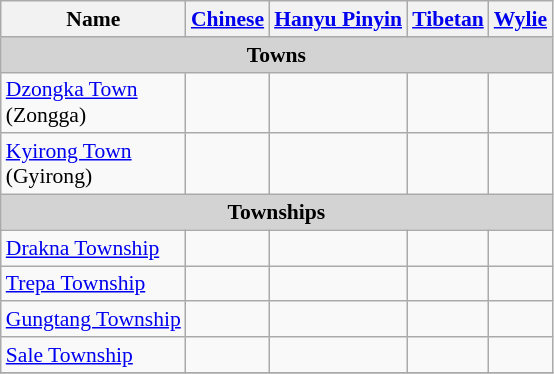<table class="wikitable"  style="font-size:90%;" align=center>
<tr>
<th>Name</th>
<th><a href='#'>Chinese</a></th>
<th><a href='#'>Hanyu Pinyin</a></th>
<th><a href='#'>Tibetan</a></th>
<th><a href='#'>Wylie</a></th>
</tr>
<tr --------->
<td colspan="7"  style="text-align:center; background:#d3d3d3;"><strong>Towns</strong></td>
</tr>
<tr --------->
<td><a href='#'>Dzongka Town</a><br>(Zongga)</td>
<td></td>
<td></td>
<td></td>
<td></td>
</tr>
<tr>
<td><a href='#'>Kyirong Town</a><br>(Gyirong)</td>
<td></td>
<td></td>
<td></td>
<td></td>
</tr>
<tr --------->
<td colspan="7"  style="text-align:center; background:#d3d3d3;"><strong>Townships</strong></td>
</tr>
<tr --------->
<td><a href='#'>Drakna Township</a></td>
<td></td>
<td></td>
<td></td>
<td></td>
</tr>
<tr>
<td><a href='#'>Trepa Township</a></td>
<td></td>
<td></td>
<td></td>
<td></td>
</tr>
<tr>
<td><a href='#'>Gungtang Township</a></td>
<td></td>
<td></td>
<td></td>
<td></td>
</tr>
<tr>
<td><a href='#'>Sale Township</a></td>
<td></td>
<td></td>
<td></td>
<td></td>
</tr>
<tr>
</tr>
</table>
